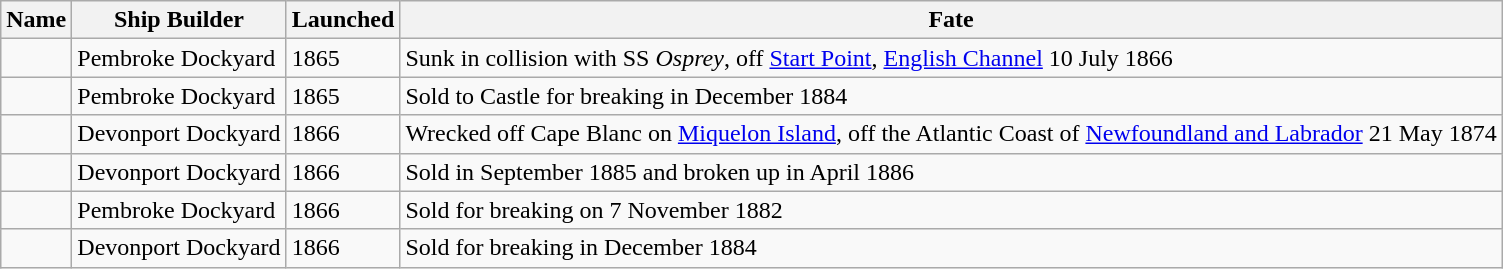<table class="wikitable" style="text-align:left">
<tr>
<th>Name</th>
<th>Ship Builder</th>
<th>Launched</th>
<th>Fate</th>
</tr>
<tr>
<td></td>
<td>Pembroke Dockyard</td>
<td>1865</td>
<td>Sunk in collision with SS <em>Osprey</em>, off <a href='#'>Start Point</a>, <a href='#'>English Channel</a> 10 July 1866</td>
</tr>
<tr>
<td></td>
<td>Pembroke Dockyard</td>
<td>1865</td>
<td>Sold to Castle for breaking in December 1884</td>
</tr>
<tr>
<td></td>
<td>Devonport Dockyard</td>
<td>1866</td>
<td>Wrecked off Cape Blanc on <a href='#'>Miquelon Island</a>, off the Atlantic Coast of <a href='#'>Newfoundland and Labrador</a> 21 May 1874</td>
</tr>
<tr>
<td></td>
<td>Devonport Dockyard</td>
<td>1866</td>
<td>Sold in September 1885 and broken up in April 1886</td>
</tr>
<tr>
<td></td>
<td>Pembroke Dockyard</td>
<td>1866</td>
<td>Sold for breaking on 7 November 1882</td>
</tr>
<tr>
<td></td>
<td>Devonport Dockyard</td>
<td>1866</td>
<td>Sold for breaking in December 1884</td>
</tr>
</table>
